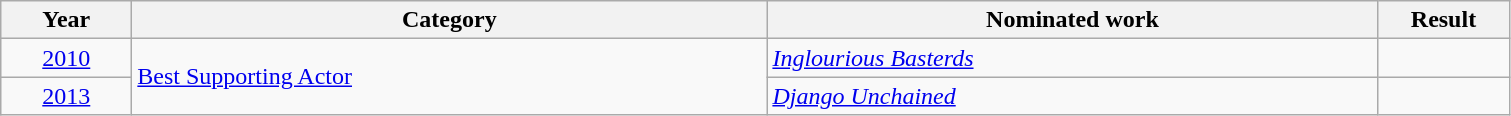<table class=wikitable>
<tr>
<th scope="col" style="width:5em;">Year</th>
<th scope="col" style="width:26em;">Category</th>
<th scope="col" style="width:25em;">Nominated work</th>
<th scope="col" style="width:5em;">Result</th>
</tr>
<tr>
<td style="text-align:center;"><a href='#'>2010</a></td>
<td rowspan=2><a href='#'>Best Supporting Actor</a></td>
<td><em><a href='#'>Inglourious Basterds</a></em></td>
<td></td>
</tr>
<tr>
<td style="text-align:center;"><a href='#'>2013</a></td>
<td><em><a href='#'>Django Unchained</a></em></td>
<td></td>
</tr>
</table>
